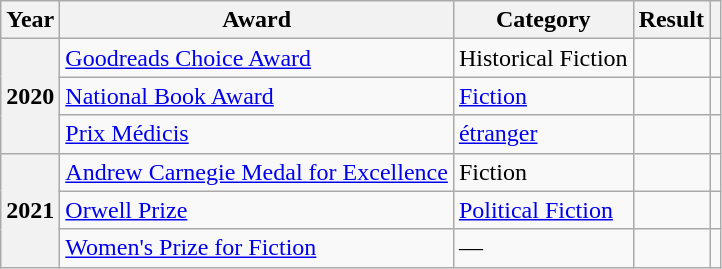<table class="wikitable plainrowheaders sortable">
<tr>
<th scope="col">Year</th>
<th scope="col">Award</th>
<th scope="col">Category</th>
<th scope="col">Result</th>
<th scope="col" class="unsortable"></th>
</tr>
<tr>
<th rowspan="3">2020</th>
<td><a href='#'>Goodreads Choice Award</a></td>
<td>Historical Fiction</td>
<td></td>
<td style="text-align:center;"></td>
</tr>
<tr>
<td><a href='#'>National Book Award</a></td>
<td><a href='#'>Fiction</a></td>
<td></td>
<td style="text-align:center;"></td>
</tr>
<tr>
<td><a href='#'>Prix Médicis</a></td>
<td><a href='#'>étranger</a></td>
<td></td>
<td style="text-align:center;"></td>
</tr>
<tr>
<th rowspan="3">2021</th>
<td><a href='#'>Andrew Carnegie Medal for Excellence</a></td>
<td>Fiction</td>
<td></td>
<td style="text-align:center;"></td>
</tr>
<tr>
<td><a href='#'>Orwell Prize</a></td>
<td><a href='#'>Political Fiction</a></td>
<td></td>
<td style="text-align:center;"></td>
</tr>
<tr>
<td><a href='#'>Women's Prize for Fiction</a></td>
<td>—</td>
<td></td>
<td style="text-align:center;"></td>
</tr>
</table>
